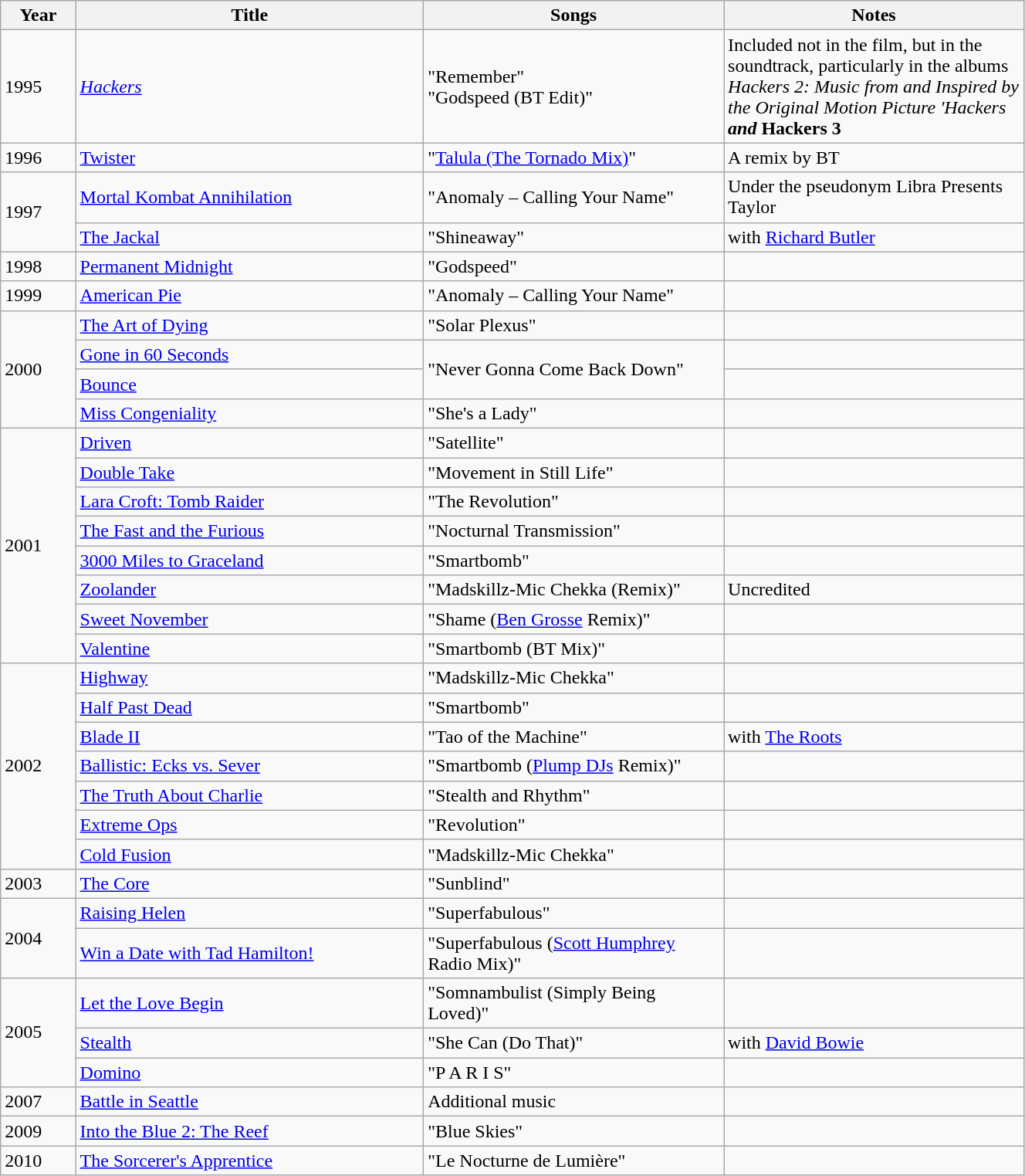<table class="wikitable sortable" width=70%>
<tr>
<th width="30">Year</th>
<th width="175">Title</th>
<th width="150">Songs</th>
<th width="150">Notes</th>
</tr>
<tr>
<td>1995</td>
<td><em><a href='#'>Hackers</a></em></td>
<td>"Remember"<br>"Godspeed (BT Edit)"</td>
<td>Included not in the film, but in the soundtrack, particularly in the albums <em>Hackers 2: Music from and Inspired by the Original Motion Picture 'Hackers<strong> and </em>Hackers 3<em></td>
</tr>
<tr>
<td>1996</td>
<td></em><a href='#'>Twister</a><em></td>
<td>"<a href='#'>Talula (The Tornado Mix)</a>"</td>
<td>A remix by BT</td>
</tr>
<tr>
<td rowspan="2">1997</td>
<td></em><a href='#'>Mortal Kombat Annihilation</a><em></td>
<td>"Anomaly – Calling Your Name"</td>
<td>Under the pseudonym </em>Libra Presents Taylor<em></td>
</tr>
<tr>
<td></em><a href='#'>The Jackal</a><em></td>
<td>"Shineaway"</td>
<td>with <a href='#'>Richard Butler</a></td>
</tr>
<tr>
<td>1998</td>
<td></em><a href='#'>Permanent Midnight</a><em></td>
<td>"Godspeed"</td>
<td></td>
</tr>
<tr>
<td>1999</td>
<td></em><a href='#'>American Pie</a><em></td>
<td>"Anomaly – Calling Your Name"</td>
<td></td>
</tr>
<tr>
<td rowspan="4">2000</td>
<td></em><a href='#'>The Art of Dying</a><em></td>
<td>"Solar Plexus"</td>
<td></td>
</tr>
<tr>
<td></em><a href='#'>Gone in 60 Seconds</a><em></td>
<td rowspan="2">"Never Gonna Come Back Down"</td>
<td></td>
</tr>
<tr>
<td></em><a href='#'>Bounce</a><em></td>
<td></td>
</tr>
<tr>
<td></em><a href='#'>Miss Congeniality</a><em></td>
<td>"She's a Lady"</td>
<td></td>
</tr>
<tr>
<td rowspan="8">2001</td>
<td></em><a href='#'>Driven</a><em></td>
<td>"Satellite"</td>
<td></td>
</tr>
<tr>
<td></em><a href='#'>Double Take</a><em></td>
<td>"Movement in Still Life"</td>
<td></td>
</tr>
<tr>
<td></em><a href='#'>Lara Croft: Tomb Raider</a><em></td>
<td>"The Revolution"</td>
<td></td>
</tr>
<tr>
<td></em><a href='#'>The Fast and the Furious</a><em></td>
<td>"Nocturnal Transmission"</td>
<td></td>
</tr>
<tr>
<td></em><a href='#'>3000 Miles to Graceland</a><em></td>
<td>"Smartbomb"</td>
<td></td>
</tr>
<tr>
<td></em><a href='#'>Zoolander</a><em></td>
<td>"Madskillz-Mic Chekka (Remix)"</td>
<td>Uncredited</td>
</tr>
<tr>
<td></em><a href='#'>Sweet November</a><em></td>
<td>"Shame (<a href='#'>Ben Grosse</a> Remix)"</td>
<td></td>
</tr>
<tr>
<td></em><a href='#'>Valentine</a><em></td>
<td>"Smartbomb (BT Mix)"</td>
<td></td>
</tr>
<tr>
<td rowspan="7">2002</td>
<td></em><a href='#'>Highway</a><em></td>
<td>"Madskillz-Mic Chekka"</td>
<td></td>
</tr>
<tr>
<td></em><a href='#'>Half Past Dead</a><em></td>
<td>"Smartbomb"</td>
<td></td>
</tr>
<tr>
<td></em><a href='#'>Blade II</a><em></td>
<td>"Tao of the Machine"</td>
<td>with <a href='#'>The Roots</a></td>
</tr>
<tr>
<td></em><a href='#'>Ballistic: Ecks vs. Sever</a><em></td>
<td>"Smartbomb (<a href='#'>Plump DJs</a> Remix)"</td>
<td></td>
</tr>
<tr>
<td></em><a href='#'>The Truth About Charlie</a><em></td>
<td>"Stealth and Rhythm"</td>
<td></td>
</tr>
<tr>
<td></em><a href='#'>Extreme Ops</a><em></td>
<td>"Revolution"</td>
<td></td>
</tr>
<tr>
<td></em><a href='#'>Cold Fusion</a><em></td>
<td>"Madskillz-Mic Chekka"</td>
<td></td>
</tr>
<tr>
<td>2003</td>
<td></em><a href='#'>The Core</a><em></td>
<td>"Sunblind"</td>
<td></td>
</tr>
<tr>
<td rowspan="2">2004</td>
<td></em><a href='#'>Raising Helen</a><em></td>
<td>"Superfabulous"</td>
<td></td>
</tr>
<tr>
<td></em><a href='#'>Win a Date with Tad Hamilton!</a><em></td>
<td>"Superfabulous (<a href='#'>Scott Humphrey</a> Radio Mix)"</td>
<td></td>
</tr>
<tr>
<td rowspan="3">2005</td>
<td></em><a href='#'>Let the Love Begin</a><em></td>
<td>"Somnambulist (Simply Being Loved)"</td>
<td></td>
</tr>
<tr>
<td></em><a href='#'>Stealth</a><em></td>
<td>"She Can (Do That)"</td>
<td>with <a href='#'>David Bowie</a></td>
</tr>
<tr>
<td></em><a href='#'>Domino</a><em></td>
<td>"P A R I S"</td>
<td></td>
</tr>
<tr>
<td>2007</td>
<td></em><a href='#'>Battle in Seattle</a><em></td>
<td>Additional music</td>
<td></td>
</tr>
<tr>
<td>2009</td>
<td></em><a href='#'>Into the Blue 2: The Reef</a><em></td>
<td>"Blue Skies"</td>
<td></td>
</tr>
<tr>
<td>2010</td>
<td></em><a href='#'>The Sorcerer's Apprentice</a><em></td>
<td>"Le Nocturne de Lumière"</td>
<td></td>
</tr>
</table>
